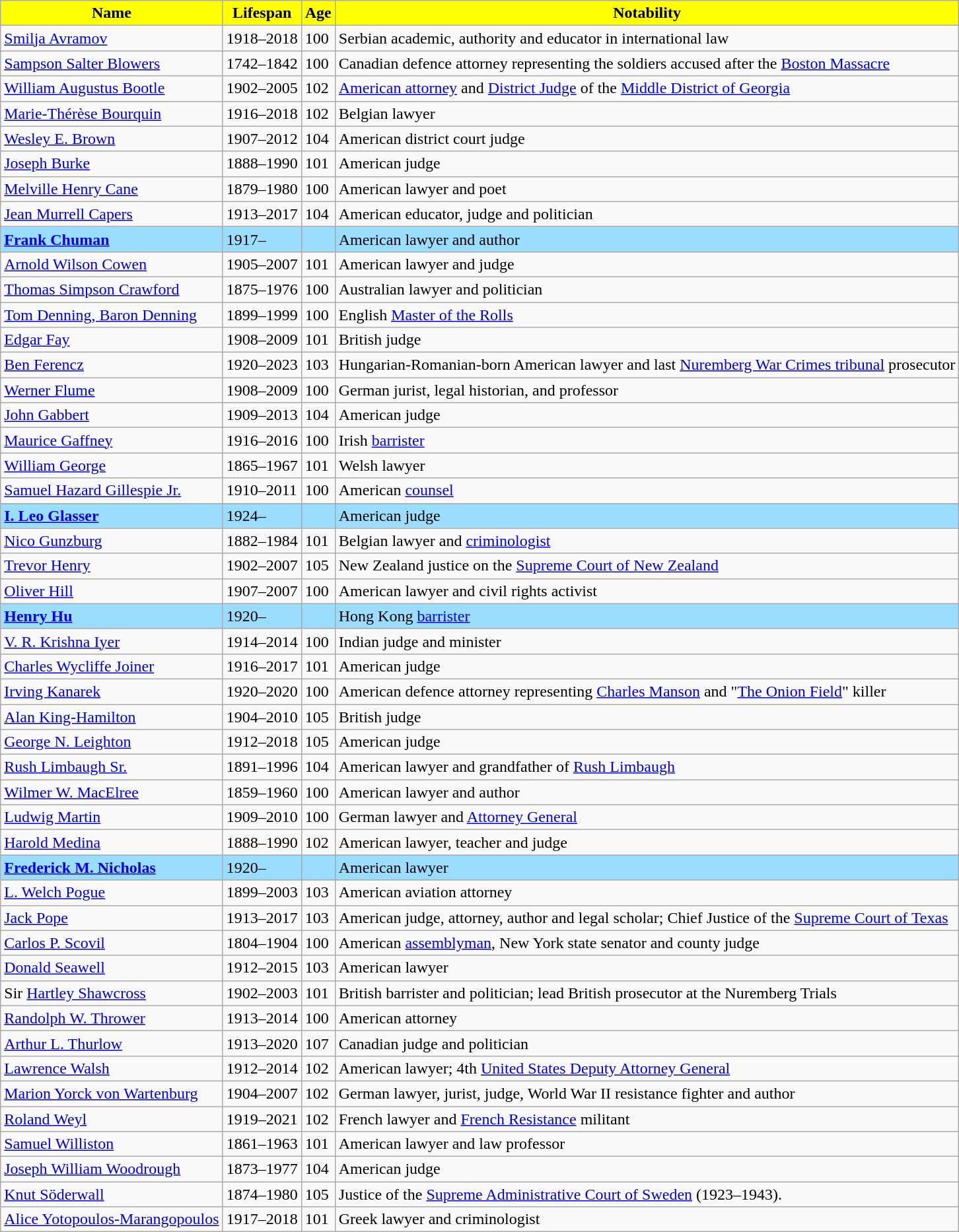<table class="wikitable sortable">
<tr>
<th style="background-color:yellow;">Name</th>
<th style="background-color:yellow;">Lifespan</th>
<th style="background-color:yellow;">Age</th>
<th style="background-color:yellow;">Notability</th>
</tr>
<tr>
<td><a href='#'>Smilja Avramov</a></td>
<td>1918–2018</td>
<td>100</td>
<td>Serbian academic, authority and educator in international law</td>
</tr>
<tr>
<td><a href='#'>Sampson Salter Blowers</a></td>
<td>1742–1842</td>
<td>100</td>
<td>Canadian defence attorney representing the soldiers accused after the <a href='#'>Boston Massacre</a></td>
</tr>
<tr>
<td><a href='#'>William Augustus Bootle</a></td>
<td>1902–2005</td>
<td>102</td>
<td><a href='#'>American attorney</a> and <a href='#'>District Judge</a> of the <a href='#'>Middle District of Georgia</a></td>
</tr>
<tr>
<td><a href='#'>Marie-Thérèse Bourquin</a></td>
<td>1916–2018</td>
<td>102</td>
<td>Belgian lawyer</td>
</tr>
<tr>
<td><a href='#'>Wesley E. Brown</a></td>
<td>1907–2012</td>
<td>104</td>
<td>American district court judge</td>
</tr>
<tr>
<td><a href='#'>Joseph Burke</a></td>
<td>1888–1990</td>
<td>101</td>
<td>American judge</td>
</tr>
<tr>
<td><a href='#'>Melville Henry Cane</a></td>
<td>1879–1980</td>
<td>100</td>
<td>American lawyer and poet</td>
</tr>
<tr>
<td><a href='#'>Jean Murrell Capers</a></td>
<td>1913–2017</td>
<td>104</td>
<td>American educator, judge and politician</td>
</tr>
<tr style="background-color: #9BDDFF">
<td><strong><a href='#'>Frank Chuman</a></strong></td>
<td>1917–</td>
<td></td>
<td>American lawyer and author</td>
</tr>
<tr>
<td><a href='#'>Arnold Wilson Cowen</a></td>
<td>1905–2007</td>
<td>101</td>
<td>American lawyer and judge</td>
</tr>
<tr>
<td><a href='#'>Thomas Simpson Crawford</a></td>
<td>1875–1976</td>
<td>100</td>
<td>Australian lawyer and politician</td>
</tr>
<tr>
<td><a href='#'>Tom Denning, Baron Denning</a></td>
<td>1899–1999</td>
<td>100</td>
<td>English <a href='#'>Master of the Rolls</a></td>
</tr>
<tr>
<td><a href='#'>Edgar Fay</a></td>
<td>1908–2009</td>
<td>101</td>
<td>British judge</td>
</tr>
<tr>
<td><a href='#'>Ben Ferencz</a></td>
<td>1920–2023</td>
<td>103</td>
<td>Hungarian-Romanian-born American lawyer and last <a href='#'>Nuremberg War Crimes tribunal</a> prosecutor</td>
</tr>
<tr>
<td><a href='#'>Werner Flume</a></td>
<td>1908–2009</td>
<td>100</td>
<td>German jurist, legal historian, and professor</td>
</tr>
<tr>
<td><a href='#'>John Gabbert</a></td>
<td>1909–2013</td>
<td>104</td>
<td>American judge</td>
</tr>
<tr>
<td><a href='#'>Maurice Gaffney</a></td>
<td>1916–2016</td>
<td>100</td>
<td>Irish <a href='#'>barrister</a></td>
</tr>
<tr>
<td><a href='#'>William George</a></td>
<td>1865–1967</td>
<td>101</td>
<td>Welsh lawyer</td>
</tr>
<tr>
<td><a href='#'>Samuel Hazard Gillespie Jr.</a></td>
<td>1910–2011</td>
<td>100</td>
<td>American <a href='#'>counsel</a></td>
</tr>
<tr>
</tr>
<tr style="background-color: #9BDDFF">
<td><strong><a href='#'>I. Leo Glasser</a></strong></td>
<td>1924–</td>
<td></td>
<td>American judge</td>
</tr>
<tr>
<td><a href='#'>Nico Gunzburg</a></td>
<td>1882–1984</td>
<td>101</td>
<td>Belgian lawyer and <a href='#'>criminologist</a></td>
</tr>
<tr>
<td><a href='#'>Trevor Henry</a></td>
<td>1902–2007</td>
<td>105</td>
<td>New Zealand justice on the <a href='#'>Supreme Court of New Zealand</a></td>
</tr>
<tr>
<td><a href='#'>Oliver Hill</a></td>
<td>1907–2007</td>
<td>100</td>
<td>American lawyer and civil rights activist</td>
</tr>
<tr style="background-color: #9BDDFF">
<td><strong><a href='#'>Henry Hu</a></strong></td>
<td>1920–</td>
<td></td>
<td>Hong Kong <a href='#'>barrister</a></td>
</tr>
<tr>
<td><a href='#'>V. R. Krishna Iyer</a></td>
<td>1914–2014</td>
<td>100</td>
<td>Indian judge and minister</td>
</tr>
<tr>
<td><a href='#'>Charles Wycliffe Joiner</a></td>
<td>1916–2017</td>
<td>101</td>
<td>American judge</td>
</tr>
<tr>
<td><a href='#'>Irving Kanarek</a></td>
<td>1920–2020</td>
<td>100</td>
<td>American defence attorney representing <a href='#'>Charles Manson</a> and "<a href='#'>The Onion Field</a>" killer</td>
</tr>
<tr>
<td><a href='#'>Alan King-Hamilton</a></td>
<td>1904–2010</td>
<td>105</td>
<td>British judge</td>
</tr>
<tr>
<td><a href='#'>George N. Leighton</a></td>
<td>1912–2018</td>
<td>105</td>
<td>American judge</td>
</tr>
<tr>
<td><a href='#'>Rush Limbaugh Sr.</a></td>
<td>1891–1996</td>
<td>104</td>
<td>American lawyer and grandfather of <a href='#'>Rush Limbaugh</a></td>
</tr>
<tr>
<td><a href='#'>Wilmer W. MacElree</a></td>
<td>1859–1960</td>
<td>100</td>
<td>American lawyer and author</td>
</tr>
<tr>
<td><a href='#'>Ludwig Martin</a></td>
<td>1909–2010</td>
<td>100</td>
<td>German lawyer and <a href='#'>Attorney General</a></td>
</tr>
<tr>
<td><a href='#'>Harold Medina</a></td>
<td>1888–1990</td>
<td>102</td>
<td>American lawyer, teacher and judge</td>
</tr>
<tr style="background-color: #9BDDFF">
<td><strong><a href='#'>Frederick M. Nicholas</a></strong></td>
<td>1920–</td>
<td></td>
<td>American lawyer</td>
</tr>
<tr>
<td><a href='#'>L. Welch Pogue</a></td>
<td>1899–2003</td>
<td>103</td>
<td>American aviation attorney</td>
</tr>
<tr>
<td><a href='#'>Jack Pope</a></td>
<td>1913–2017</td>
<td>103</td>
<td>American judge, attorney, author and legal scholar; Chief Justice of the <a href='#'>Supreme Court of Texas</a></td>
</tr>
<tr>
<td><a href='#'>Carlos P. Scovil</a></td>
<td>1804–1904</td>
<td>100</td>
<td>American <a href='#'>assemblyman</a>, New York state senator and county judge</td>
</tr>
<tr>
<td><a href='#'>Donald Seawell</a></td>
<td>1912–2015</td>
<td>103</td>
<td>American lawyer</td>
</tr>
<tr>
<td>Sir <a href='#'>Hartley Shawcross</a></td>
<td>1902–2003</td>
<td>101</td>
<td>British barrister and politician; lead British prosecutor at the Nuremberg Trials</td>
</tr>
<tr>
<td><a href='#'>Randolph W. Thrower</a></td>
<td>1913–2014</td>
<td>100</td>
<td>American attorney</td>
</tr>
<tr>
<td><a href='#'>Arthur L. Thurlow</a></td>
<td>1913–2020</td>
<td>107</td>
<td>Canadian judge and politician</td>
</tr>
<tr>
<td><a href='#'>Lawrence Walsh</a></td>
<td>1912–2014</td>
<td>102</td>
<td>American lawyer; 4th <a href='#'>United States Deputy Attorney General</a></td>
</tr>
<tr>
<td><a href='#'>Marion Yorck von Wartenburg</a></td>
<td>1904–2007</td>
<td>102</td>
<td>German lawyer, jurist, judge, World War II resistance fighter and author</td>
</tr>
<tr>
<td><a href='#'>Roland Weyl</a></td>
<td>1919–2021</td>
<td>102</td>
<td>French lawyer and <a href='#'>French Resistance</a> militant</td>
</tr>
<tr>
<td><a href='#'>Samuel Williston</a></td>
<td>1861–1963</td>
<td>101</td>
<td>American lawyer and law professor</td>
</tr>
<tr>
<td><a href='#'>Joseph William Woodrough</a></td>
<td>1873–1977</td>
<td>104</td>
<td>American judge</td>
</tr>
<tr>
<td><a href='#'>Knut Söderwall</a></td>
<td>1874–1980</td>
<td>105</td>
<td>Justice of the <a href='#'>Supreme Administrative Court of Sweden</a> (1923–1943).</td>
</tr>
<tr>
<td><a href='#'>Alice Yotopoulos-Marangopoulos</a></td>
<td>1917–2018</td>
<td>101</td>
<td>Greek lawyer and criminologist</td>
</tr>
</table>
